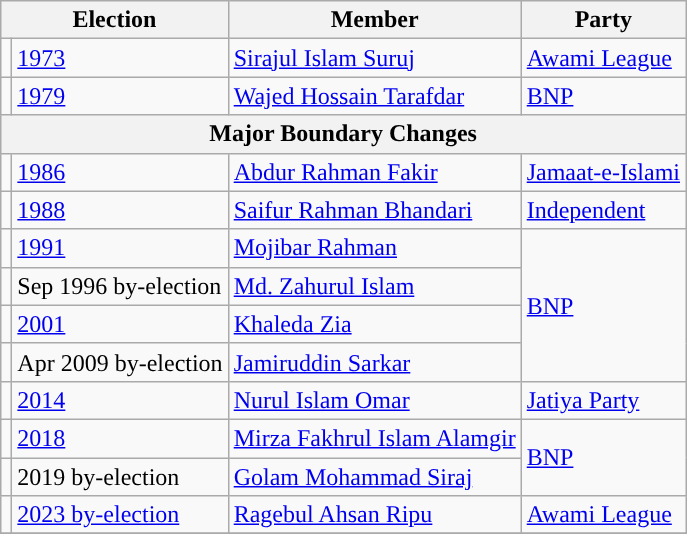<table class="wikitable">
<tr>
<th colspan="2">Election</th>
<th>Member</th>
<th>Party</th>
</tr>
<tr>
<td style="background-color:"></td>
<td><a href='#'>1973</a></td>
<td><a href='#'>Sirajul Islam Suruj</a></td>
<td><a href='#'>Awami League</a></td>
</tr>
<tr>
<td style="background-color:"></td>
<td><a href='#'>1979</a></td>
<td><a href='#'>Wajed Hossain Tarafdar</a></td>
<td><a href='#'>BNP</a></td>
</tr>
<tr>
<th colspan="4">Major Boundary Changes</th>
</tr>
<tr>
<td style="background-color:"></td>
<td><a href='#'>1986</a></td>
<td><a href='#'>Abdur Rahman Fakir</a></td>
<td><a href='#'>Jamaat-e-Islami</a></td>
</tr>
<tr>
<td style="background-color:"></td>
<td><a href='#'>1988</a></td>
<td><a href='#'>Saifur Rahman Bhandari</a></td>
<td><a href='#'>Independent</a></td>
</tr>
<tr>
<td style="background-color:"></td>
<td><a href='#'>1991</a></td>
<td><a href='#'>Mojibar Rahman</a></td>
<td rowspan="4"><a href='#'>BNP</a></td>
</tr>
<tr>
<td style="background-color:"></td>
<td>Sep 1996 by-election</td>
<td><a href='#'>Md. Zahurul Islam</a></td>
</tr>
<tr>
<td style="background-color:"></td>
<td><a href='#'>2001</a></td>
<td><a href='#'>Khaleda Zia</a></td>
</tr>
<tr>
<td style="background-color:"></td>
<td>Apr 2009 by-election</td>
<td><a href='#'>Jamiruddin Sarkar</a></td>
</tr>
<tr>
<td style="background-color:"></td>
<td><a href='#'>2014</a></td>
<td><a href='#'>Nurul Islam Omar</a></td>
<td><a href='#'>Jatiya Party</a></td>
</tr>
<tr>
<td style="background-color:"></td>
<td><a href='#'>2018</a></td>
<td><a href='#'>Mirza Fakhrul Islam Alamgir</a></td>
<td rowspan="2"><a href='#'>BNP</a></td>
</tr>
<tr>
<td style="background-color:"></td>
<td>2019 by-election</td>
<td><a href='#'>Golam Mohammad Siraj</a></td>
</tr>
<tr>
<td style="background-color:"></td>
<td><a href='#'>2023 by-election</a></td>
<td><a href='#'>Ragebul Ahsan Ripu</a></td>
<td><a href='#'>Awami League</a></td>
</tr>
<tr>
</tr>
</table>
